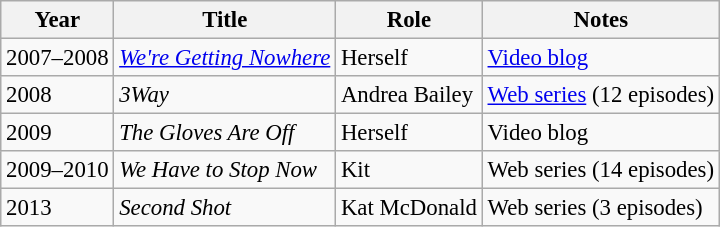<table class="wikitable" style="font-size: 95%;">
<tr>
<th>Year</th>
<th>Title</th>
<th>Role</th>
<th>Notes</th>
</tr>
<tr>
<td>2007–2008</td>
<td><em><a href='#'>We're Getting Nowhere</a></em></td>
<td>Herself</td>
<td><a href='#'>Video blog</a></td>
</tr>
<tr>
<td>2008</td>
<td><em>3Way</em></td>
<td>Andrea Bailey</td>
<td><a href='#'>Web series</a> (12 episodes)</td>
</tr>
<tr>
<td>2009</td>
<td><em>The Gloves Are Off</em></td>
<td>Herself</td>
<td>Video blog</td>
</tr>
<tr>
<td>2009–2010</td>
<td><em>We Have to Stop Now</em></td>
<td>Kit</td>
<td>Web series (14 episodes)</td>
</tr>
<tr>
<td>2013</td>
<td><em>Second Shot</em></td>
<td>Kat McDonald</td>
<td>Web series (3 episodes)</td>
</tr>
</table>
